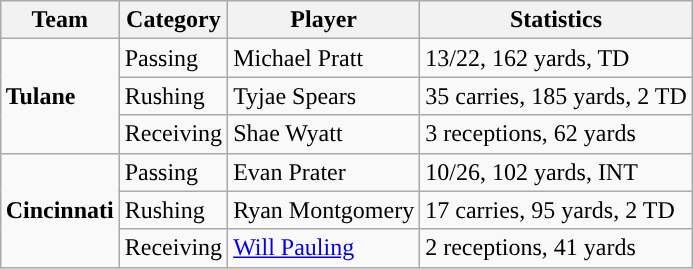<table class="wikitable" style="float: right;">
<tr>
<th>Team</th>
<th>Category</th>
<th>Player</th>
<th>Statistics</th>
</tr>
<tr>
<td rowspan=3><strong>Tulane</strong></td>
<td>Passing</td>
<td>Michael Pratt</td>
<td>13/22, 162 yards, TD</td>
</tr>
<tr>
<td>Rushing</td>
<td>Tyjae Spears</td>
<td>35 carries, 185 yards, 2 TD</td>
</tr>
<tr>
<td>Receiving</td>
<td>Shae Wyatt</td>
<td>3 receptions, 62 yards</td>
</tr>
<tr>
<td rowspan=3><strong>Cincinnati</strong></td>
<td>Passing</td>
<td>Evan Prater</td>
<td>10/26, 102 yards, INT</td>
</tr>
<tr>
<td>Rushing</td>
<td>Ryan Montgomery</td>
<td>17 carries, 95 yards, 2 TD</td>
</tr>
<tr>
<td>Receiving</td>
<td><a href='#'>Will Pauling</a></td>
<td>2 receptions, 41 yards</td>
</tr>
</table>
